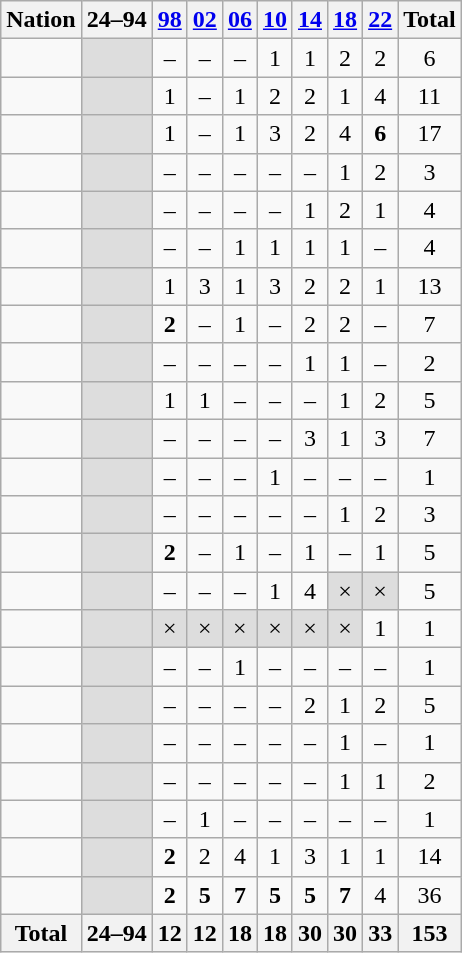<table class="wikitable sortable" style="text-align:center">
<tr>
<th>Nation</th>
<th><span>24–94</span></th>
<th><a href='#'>98</a></th>
<th><a href='#'>02</a></th>
<th><a href='#'>06</a></th>
<th><a href='#'>10</a></th>
<th><a href='#'>14</a></th>
<th><a href='#'>18</a></th>
<th><a href='#'>22</a></th>
<th>Total</th>
</tr>
<tr>
<td style="text-align:left"></td>
<td style="background:#ddd"> </td>
<td>–</td>
<td>–</td>
<td>–</td>
<td>1</td>
<td>1</td>
<td>2</td>
<td>2</td>
<td>6</td>
</tr>
<tr>
<td style="text-align:left"></td>
<td style="background:#ddd"> </td>
<td>1</td>
<td>–</td>
<td>1</td>
<td>2</td>
<td>2</td>
<td>1</td>
<td>4</td>
<td>11</td>
</tr>
<tr>
<td style="text-align:left"></td>
<td style="background:#ddd"> </td>
<td>1</td>
<td>–</td>
<td>1</td>
<td>3</td>
<td>2</td>
<td>4</td>
<td><strong>6</strong></td>
<td>17</td>
</tr>
<tr>
<td style="text-align:left"></td>
<td style="background:#ddd"> </td>
<td>–</td>
<td>–</td>
<td>–</td>
<td>–</td>
<td>–</td>
<td>1</td>
<td>2</td>
<td>3</td>
</tr>
<tr>
<td style="text-align:left"></td>
<td style="background:#ddd"> </td>
<td>–</td>
<td>–</td>
<td>–</td>
<td>–</td>
<td>1</td>
<td>2</td>
<td>1</td>
<td>4</td>
</tr>
<tr>
<td style="text-align:left"></td>
<td style="background:#ddd"> </td>
<td>–</td>
<td>–</td>
<td>1</td>
<td>1</td>
<td>1</td>
<td>1</td>
<td>–</td>
<td>4</td>
</tr>
<tr>
<td style="text-align:left"></td>
<td style="background:#ddd"> </td>
<td>1</td>
<td>3</td>
<td>1</td>
<td>3</td>
<td>2</td>
<td>2</td>
<td>1</td>
<td>13</td>
</tr>
<tr>
<td style="text-align:left"></td>
<td style="background:#ddd"> </td>
<td><strong>2</strong></td>
<td>–</td>
<td>1</td>
<td>–</td>
<td>2</td>
<td>2</td>
<td>–</td>
<td>7</td>
</tr>
<tr>
<td style="text-align:left"></td>
<td style="background:#ddd"> </td>
<td>–</td>
<td>–</td>
<td>–</td>
<td>–</td>
<td>1</td>
<td>1</td>
<td>–</td>
<td>2</td>
</tr>
<tr>
<td style="text-align:left"></td>
<td style="background:#ddd"> </td>
<td>1</td>
<td>1</td>
<td>–</td>
<td>–</td>
<td>–</td>
<td>1</td>
<td>2</td>
<td>5</td>
</tr>
<tr>
<td style="text-align:left"></td>
<td style="background:#ddd"> </td>
<td>–</td>
<td>–</td>
<td>–</td>
<td>–</td>
<td>3</td>
<td>1</td>
<td>3</td>
<td>7</td>
</tr>
<tr>
<td style="text-align:left"></td>
<td style="background:#ddd"> </td>
<td>–</td>
<td>–</td>
<td>–</td>
<td>1</td>
<td>–</td>
<td>–</td>
<td>–</td>
<td>1</td>
</tr>
<tr>
<td style="text-align:left"></td>
<td style="background:#ddd"> </td>
<td>–</td>
<td>–</td>
<td>–</td>
<td>–</td>
<td>–</td>
<td>1</td>
<td>2</td>
<td>3</td>
</tr>
<tr>
<td style="text-align:left"></td>
<td style="background:#ddd"> </td>
<td><strong>2</strong></td>
<td>–</td>
<td>1</td>
<td>–</td>
<td>1</td>
<td>–</td>
<td>1</td>
<td>5</td>
</tr>
<tr>
<td style="text-align:left"></td>
<td style="background:#ddd"> </td>
<td>–</td>
<td>–</td>
<td>–</td>
<td>1</td>
<td>4</td>
<td style="background:#ddd">×</td>
<td style="background:#ddd">×</td>
<td>5</td>
</tr>
<tr>
<td style="text-align:left"> </td>
<td style="background:#ddd"> </td>
<td style="background:#ddd">×</td>
<td style="background:#ddd">×</td>
<td style="background:#ddd">×</td>
<td style="background:#ddd">×</td>
<td style="background:#ddd">×</td>
<td style="background:#ddd">×</td>
<td>1</td>
<td>1</td>
</tr>
<tr>
<td style="text-align:left"></td>
<td style="background:#ddd"> </td>
<td>–</td>
<td>–</td>
<td>1</td>
<td>–</td>
<td>–</td>
<td>–</td>
<td>–</td>
<td>1</td>
</tr>
<tr>
<td style="text-align:left"></td>
<td style="background:#ddd"> </td>
<td>–</td>
<td>–</td>
<td>–</td>
<td>–</td>
<td>2</td>
<td>1</td>
<td>2</td>
<td>5</td>
</tr>
<tr>
<td style="text-align:left"></td>
<td style="background:#ddd"> </td>
<td>–</td>
<td>–</td>
<td>–</td>
<td>–</td>
<td>–</td>
<td>1</td>
<td>–</td>
<td>1</td>
</tr>
<tr>
<td style="text-align:left"></td>
<td style="background:#ddd"> </td>
<td>–</td>
<td>–</td>
<td>–</td>
<td>–</td>
<td>–</td>
<td>1</td>
<td>1</td>
<td>2</td>
</tr>
<tr>
<td style="text-align:left"></td>
<td style="background:#ddd"> </td>
<td>–</td>
<td>1</td>
<td>–</td>
<td>–</td>
<td>–</td>
<td>–</td>
<td>–</td>
<td>1</td>
</tr>
<tr>
<td style="text-align:left"></td>
<td style="background:#ddd"> </td>
<td><strong>2</strong></td>
<td>2</td>
<td>4</td>
<td>1</td>
<td>3</td>
<td>1</td>
<td>1</td>
<td>14</td>
</tr>
<tr>
<td style="text-align:left"></td>
<td style="background:#ddd"> </td>
<td><strong>2</strong></td>
<td><strong>5</strong></td>
<td><strong>7</strong></td>
<td><strong>5</strong></td>
<td><strong>5</strong></td>
<td><strong>7</strong></td>
<td>4</td>
<td>36</td>
</tr>
<tr class="sortbottom">
<th><strong>Total</strong></th>
<th><span>24–94</span></th>
<th>12</th>
<th>12</th>
<th>18</th>
<th>18</th>
<th>30</th>
<th>30</th>
<th>33</th>
<th>153</th>
</tr>
</table>
